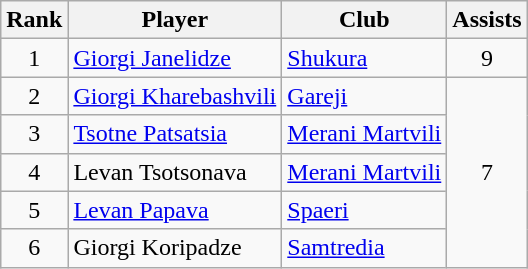<table class="wikitable" style="text-align:center">
<tr>
<th>Rank</th>
<th>Player</th>
<th>Club</th>
<th>Assists</th>
</tr>
<tr>
<td>1</td>
<td align="left"> <a href='#'>Giorgi Janelidze</a></td>
<td align="left"><a href='#'>Shukura</a></td>
<td>9</td>
</tr>
<tr>
<td>2</td>
<td align="left"> <a href='#'>Giorgi Kharebashvili</a></td>
<td align="left"><a href='#'>Gareji</a></td>
<td rowspan="5">7</td>
</tr>
<tr>
<td>3</td>
<td align="left"> <a href='#'>Tsotne Patsatsia</a></td>
<td align="left"><a href='#'>Merani Martvili</a></td>
</tr>
<tr>
<td>4</td>
<td align="left"> Levan Tsotsonava</td>
<td align="left"><a href='#'>Merani Martvili</a></td>
</tr>
<tr>
<td>5</td>
<td align="left">  <a href='#'>Levan Papava</a></td>
<td align="left"><a href='#'>Spaeri</a></td>
</tr>
<tr>
<td>6</td>
<td align="left"> Giorgi Koripadze</td>
<td align="left"><a href='#'>Samtredia</a></td>
</tr>
</table>
